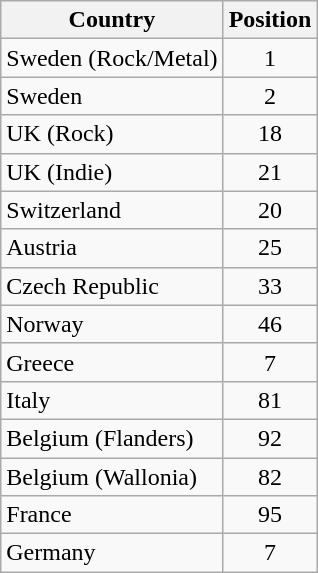<table class="wikitable sortable">
<tr>
<th>Country</th>
<th>Position</th>
</tr>
<tr>
<td>Sweden (Rock/Metal)</td>
<td style="text-align:center;">1</td>
</tr>
<tr>
<td>Sweden</td>
<td style="text-align:center;">2</td>
</tr>
<tr>
<td>UK (Rock)</td>
<td style="text-align:center;">18</td>
</tr>
<tr>
<td>UK (Indie)</td>
<td style="text-align:center;">21</td>
</tr>
<tr>
<td>Switzerland</td>
<td style="text-align:center;">20</td>
</tr>
<tr>
<td>Austria</td>
<td style="text-align:center;">25</td>
</tr>
<tr>
<td>Czech Republic</td>
<td style="text-align:center;">33</td>
</tr>
<tr>
<td>Norway</td>
<td style="text-align:center;">46</td>
</tr>
<tr>
<td>Greece</td>
<td style="text-align:center;">7</td>
</tr>
<tr>
<td>Italy</td>
<td style="text-align:center;">81</td>
</tr>
<tr>
<td>Belgium (Flanders)</td>
<td style="text-align:center;">92</td>
</tr>
<tr>
<td>Belgium (Wallonia)</td>
<td style="text-align:center;">82</td>
</tr>
<tr>
<td>France</td>
<td style="text-align:center;">95</td>
</tr>
<tr>
<td>Germany</td>
<td style="text-align:center;">7</td>
</tr>
</table>
